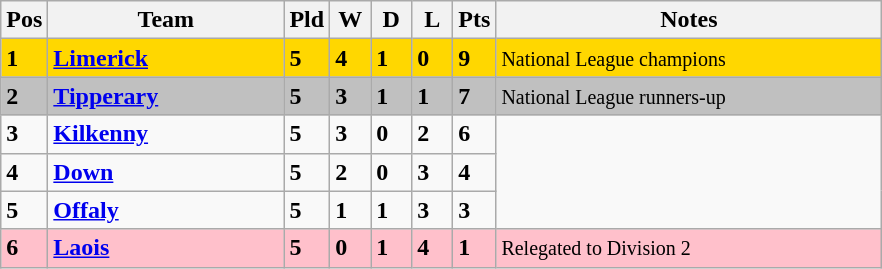<table class="wikitable" style="text-align: centre;">
<tr>
<th width=20>Pos</th>
<th width=150>Team</th>
<th width=20>Pld</th>
<th width=20>W</th>
<th width=20>D</th>
<th width=20>L</th>
<th width=20>Pts</th>
<th width=250>Notes</th>
</tr>
<tr style="background:gold;">
<td><strong>1</strong></td>
<td align=left><strong> <a href='#'>Limerick</a> </strong></td>
<td><strong>5</strong></td>
<td><strong>4</strong></td>
<td><strong>1</strong></td>
<td><strong>0</strong></td>
<td><strong>9</strong></td>
<td><small>National League champions</small></td>
</tr>
<tr style="background:silver;">
<td><strong>2</strong></td>
<td align=left><strong> <a href='#'>Tipperary</a> </strong></td>
<td><strong>5</strong></td>
<td><strong>3</strong></td>
<td><strong>1</strong></td>
<td><strong>1</strong></td>
<td><strong>7</strong></td>
<td><small>National League runners-up</small></td>
</tr>
<tr>
<td><strong>3</strong></td>
<td align=left><strong> <a href='#'>Kilkenny</a> </strong></td>
<td><strong>5</strong></td>
<td><strong>3</strong></td>
<td><strong>0</strong></td>
<td><strong>2</strong></td>
<td><strong>6</strong></td>
</tr>
<tr>
<td><strong>4</strong></td>
<td align=left><strong> <a href='#'>Down</a> </strong></td>
<td><strong>5</strong></td>
<td><strong>2</strong></td>
<td><strong>0</strong></td>
<td><strong>3</strong></td>
<td><strong>4</strong></td>
</tr>
<tr>
<td><strong>5</strong></td>
<td align=left><strong> <a href='#'>Offaly</a> </strong></td>
<td><strong>5</strong></td>
<td><strong>1</strong></td>
<td><strong>1</strong></td>
<td><strong>3</strong></td>
<td><strong>3</strong></td>
</tr>
<tr style="background:#FFC0CB;">
<td><strong>6</strong></td>
<td align=left><strong> <a href='#'>Laois</a> </strong></td>
<td><strong>5</strong></td>
<td><strong>0</strong></td>
<td><strong>1</strong></td>
<td><strong>4</strong></td>
<td><strong>1</strong></td>
<td><small>Relegated to Division 2</small></td>
</tr>
</table>
